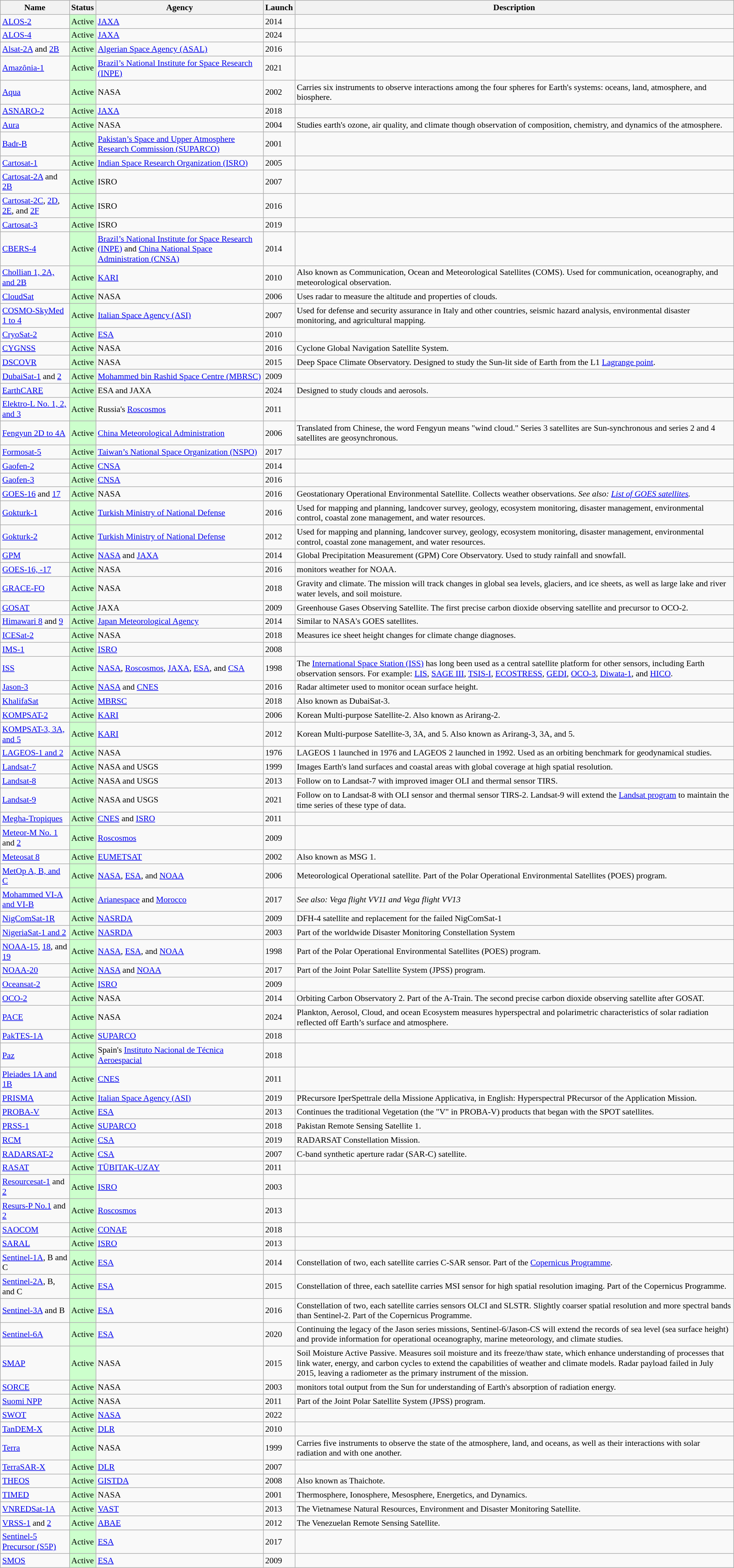<table class="sortable wikitable sticky-header" style="font-size:90%;">
<tr>
<th>Name</th>
<th>Status</th>
<th>Agency</th>
<th>Launch </th>
<th>Description</th>
</tr>
<tr>
<td><a href='#'>ALOS-2</a></td>
<td style="background:#cfc;">Active</td>
<td><a href='#'>JAXA</a></td>
<td>2014</td>
<td></td>
</tr>
<tr>
<td><a href='#'>ALOS-4</a></td>
<td style="background:#cfc;">Active</td>
<td><a href='#'>JAXA</a></td>
<td>2024</td>
<td></td>
</tr>
<tr>
<td><a href='#'>Alsat-2A</a> and <a href='#'>2B</a></td>
<td style="background:#cfc;">Active</td>
<td><a href='#'>Algerian Space Agency (ASAL)</a></td>
<td>2016</td>
<td></td>
</tr>
<tr>
<td><a href='#'>Amazônia-1</a></td>
<td style="background:#cfc;">Active</td>
<td><a href='#'>Brazil’s National Institute for Space Research (INPE)</a></td>
<td>2021</td>
<td></td>
</tr>
<tr>
<td><a href='#'>Aqua</a></td>
<td style="background:#cfc;">Active</td>
<td>NASA</td>
<td>2002</td>
<td>Carries six instruments to observe interactions among the four spheres for Earth's systems: oceans, land, atmosphere, and biosphere.</td>
</tr>
<tr>
<td><a href='#'>ASNARO-2</a></td>
<td style="background:#cfc;">Active</td>
<td><a href='#'>JAXA</a></td>
<td>2018</td>
<td></td>
</tr>
<tr>
<td><a href='#'>Aura</a></td>
<td style="background:#cfc;">Active</td>
<td>NASA</td>
<td>2004</td>
<td>Studies earth's ozone, air quality, and climate though observation of composition, chemistry, and dynamics of the atmosphere.</td>
</tr>
<tr>
<td><a href='#'>Badr-B</a></td>
<td style="background:#cfc;">Active</td>
<td><a href='#'>Pakistan’s Space and Upper Atmosphere Research Commission (SUPARCO)</a></td>
<td>2001</td>
</tr>
<tr>
<td><a href='#'>Cartosat-1</a></td>
<td style="background:#cfc;">Active</td>
<td><a href='#'>Indian Space Research Organization (ISRO)</a></td>
<td>2005</td>
<td></td>
</tr>
<tr>
<td><a href='#'>Cartosat-2A</a> and <a href='#'>2B</a></td>
<td style="background:#cfc;">Active</td>
<td>ISRO</td>
<td>2007</td>
<td></td>
</tr>
<tr>
<td><a href='#'>Cartosat-2C</a>, <a href='#'>2D</a>, <a href='#'>2E</a>, and <a href='#'>2F</a></td>
<td style="background:#cfc;">Active</td>
<td>ISRO</td>
<td>2016</td>
<td></td>
</tr>
<tr>
<td><a href='#'>Cartosat-3</a></td>
<td style="background:#cfc;">Active</td>
<td>ISRO</td>
<td>2019</td>
<td></td>
</tr>
<tr>
<td><a href='#'>CBERS-4</a></td>
<td style="background:#cfc;">Active</td>
<td><a href='#'>Brazil’s National Institute for Space Research (INPE)</a> and <a href='#'>China National Space Administration (CNSA)</a></td>
<td>2014</td>
<td></td>
</tr>
<tr>
<td><a href='#'>Chollian 1, 2A, and 2B</a></td>
<td style="background:#cfc;">Active</td>
<td><a href='#'>KARI</a></td>
<td>2010</td>
<td>Also known as Communication, Ocean and Meteorological Satellites (COMS). Used for communication, oceanography, and meteorological observation.</td>
</tr>
<tr>
<td><a href='#'>CloudSat</a></td>
<td style="background:#cfc;">Active</td>
<td>NASA</td>
<td>2006</td>
<td>Uses radar to measure the altitude and properties of clouds.</td>
</tr>
<tr>
<td><a href='#'>COSMO-SkyMed 1 to 4</a></td>
<td style="background:#cfc;">Active</td>
<td><a href='#'>Italian Space Agency (ASI)</a></td>
<td>2007</td>
<td>Used for defense and security assurance in Italy and other countries, seismic hazard analysis, environmental disaster monitoring, and agricultural mapping.</td>
</tr>
<tr>
<td><a href='#'>CryoSat-2</a></td>
<td style="background:#cfc;">Active</td>
<td><a href='#'>ESA</a></td>
<td>2010</td>
<td></td>
</tr>
<tr>
<td><a href='#'>CYGNSS</a></td>
<td style="background:#cfc;">Active</td>
<td>NASA</td>
<td>2016</td>
<td>Cyclone Global Navigation Satellite System.</td>
</tr>
<tr>
<td><a href='#'>DSCOVR</a></td>
<td style="background:#cfc;">Active</td>
<td>NASA</td>
<td>2015</td>
<td>Deep Space Climate Observatory. Designed to study the Sun-lit side of Earth from the L1 <a href='#'>Lagrange point</a>.</td>
</tr>
<tr>
<td><a href='#'>DubaiSat-1</a> and <a href='#'>2</a></td>
<td style="background:#cfc;">Active</td>
<td><a href='#'>Mohammed bin Rashid Space Centre (MBRSC)</a></td>
<td>2009</td>
<td></td>
</tr>
<tr>
<td><a href='#'>EarthCARE</a></td>
<td style="background:#cfc;">Active</td>
<td>ESA and JAXA</td>
<td>2024</td>
<td>Designed to study clouds and aerosols.</td>
</tr>
<tr>
<td><a href='#'>Elektro-L No. 1, 2, and 3</a></td>
<td style="background:#cfc;">Active</td>
<td>Russia's <a href='#'>Roscosmos</a></td>
<td>2011</td>
<td></td>
</tr>
<tr>
<td><a href='#'>Fengyun 2D to 4A</a></td>
<td style="background:#cfc;">Active</td>
<td><a href='#'>China Meteorological Administration</a></td>
<td>2006</td>
<td>Translated from Chinese, the word Fengyun means "wind cloud." Series 3 satellites are Sun-synchronous and series 2 and 4 satellites are geosynchronous.</td>
</tr>
<tr>
<td><a href='#'>Formosat-5</a></td>
<td style="background:#cfc;">Active</td>
<td><a href='#'>Taiwan’s National Space Organization (NSPO)</a></td>
<td>2017</td>
<td></td>
</tr>
<tr>
<td><a href='#'>Gaofen-2</a></td>
<td style="background:#cfc;">Active</td>
<td><a href='#'>CNSA</a></td>
<td>2014</td>
<td></td>
</tr>
<tr>
<td><a href='#'>Gaofen-3</a></td>
<td style="background:#cfc;">Active</td>
<td><a href='#'>CNSA</a></td>
<td>2016</td>
<td></td>
</tr>
<tr>
<td><a href='#'>GOES-16</a> and <a href='#'>17</a></td>
<td style="background:#cfc;">Active</td>
<td>NASA</td>
<td>2016</td>
<td>Geostationary Operational Environmental Satellite. Collects weather observations. <em>See also: <a href='#'>List of GOES satellites</a>.</em></td>
</tr>
<tr>
<td><a href='#'>Gokturk-1</a></td>
<td style="background:#cfc;">Active</td>
<td><a href='#'>Turkish Ministry of National Defense</a></td>
<td>2016</td>
<td>Used for mapping and planning, landcover survey, geology, ecosystem monitoring, disaster management, environmental control, coastal zone management, and water resources.</td>
</tr>
<tr>
<td><a href='#'>Gokturk-2</a></td>
<td style="background:#cfc;">Active</td>
<td><a href='#'>Turkish Ministry of National Defense</a></td>
<td>2012</td>
<td>Used for mapping and planning, landcover survey, geology, ecosystem monitoring, disaster management, environmental control, coastal zone management, and water resources.</td>
</tr>
<tr>
<td><a href='#'>GPM</a></td>
<td style="background:#cfc;">Active</td>
<td><a href='#'>NASA</a> and <a href='#'>JAXA</a></td>
<td>2014</td>
<td>Global Precipitation Measurement (GPM) Core Observatory. Used to study rainfall and snowfall.</td>
</tr>
<tr>
<td><a href='#'>GOES-16, -17</a></td>
<td style="background:#cfc;">Active</td>
<td>NASA</td>
<td>2016</td>
<td>monitors weather for NOAA.</td>
</tr>
<tr>
<td><a href='#'>GRACE-FO</a></td>
<td style="background:#cfc;">Active</td>
<td>NASA</td>
<td>2018</td>
<td>Gravity and climate. The mission will track changes in global sea levels, glaciers, and ice sheets, as well as large lake and river water levels, and soil moisture.</td>
</tr>
<tr>
<td><a href='#'>GOSAT</a></td>
<td style="background:#cfc;">Active</td>
<td>JAXA</td>
<td>2009</td>
<td>Greenhouse Gases Observing Satellite. The first precise carbon dioxide observing satellite and precursor to OCO-2.</td>
</tr>
<tr>
<td><a href='#'>Himawari 8</a> and <a href='#'>9</a></td>
<td style="background:#cfc;">Active</td>
<td><a href='#'>Japan Meteorological Agency</a></td>
<td>2014</td>
<td>Similar to NASA's GOES satellites.</td>
</tr>
<tr>
<td><a href='#'>ICESat-2</a></td>
<td style="background:#cfc;">Active</td>
<td>NASA</td>
<td>2018</td>
<td>Measures ice sheet height changes for climate change diagnoses.</td>
</tr>
<tr>
<td><a href='#'>IMS-1</a></td>
<td style="background:#cfc;">Active</td>
<td><a href='#'>ISRO</a></td>
<td>2008</td>
<td></td>
</tr>
<tr>
<td><a href='#'>ISS</a></td>
<td style="background:#cfc;">Active</td>
<td><a href='#'>NASA</a>, <a href='#'>Roscosmos</a>, <a href='#'>JAXA</a>, <a href='#'>ESA</a>, and <a href='#'>CSA</a></td>
<td>1998</td>
<td>The <a href='#'>International Space Station (ISS)</a> has long been used as a central satellite platform for other sensors, including Earth observation sensors. For example: <a href='#'>LIS</a>, <a href='#'>SAGE III</a>, <a href='#'>TSIS-I</a>, <a href='#'>ECOSTRESS</a>, <a href='#'>GEDI</a>, <a href='#'>OCO-3</a>, <a href='#'>Diwata-1</a>, and <a href='#'>HICO</a>.</td>
</tr>
<tr>
<td><a href='#'>Jason-3</a></td>
<td style="background:#cfc;">Active</td>
<td><a href='#'>NASA</a> and <a href='#'>CNES</a></td>
<td>2016</td>
<td>Radar altimeter used to monitor ocean surface height.</td>
</tr>
<tr>
<td><a href='#'>KhalifaSat</a></td>
<td style="background:#cfc;">Active</td>
<td><a href='#'>MBRSC</a></td>
<td>2018</td>
<td>Also known as DubaiSat-3.</td>
</tr>
<tr>
<td><a href='#'>KOMPSAT-2</a></td>
<td style="background:#cfc;">Active</td>
<td><a href='#'>KARI</a></td>
<td>2006</td>
<td>Korean Multi-purpose Satellite-2. Also known as Arirang-2.</td>
</tr>
<tr>
<td><a href='#'>KOMPSAT-3, 3A, and 5</a></td>
<td style="background:#cfc;">Active</td>
<td><a href='#'>KARI</a></td>
<td>2012</td>
<td>Korean Multi-purpose Satellite-3, 3A, and 5. Also known as Arirang-3, 3A, and 5.</td>
</tr>
<tr>
<td><a href='#'>LAGEOS-1 and 2</a></td>
<td style="background:#cfc;">Active</td>
<td>NASA</td>
<td>1976</td>
<td>LAGEOS 1 launched in 1976 and LAGEOS 2 launched in 1992. Used as an orbiting benchmark for geodynamical studies.</td>
</tr>
<tr>
<td><a href='#'>Landsat-7</a></td>
<td style="background:#cfc;">Active</td>
<td>NASA and USGS</td>
<td>1999</td>
<td>Images Earth's land surfaces and coastal areas with global coverage at high spatial resolution.</td>
</tr>
<tr>
<td><a href='#'>Landsat-8</a></td>
<td style="background:#cfc;">Active</td>
<td>NASA and USGS</td>
<td>2013</td>
<td>Follow on to Landsat-7 with improved imager OLI and thermal sensor TIRS.</td>
</tr>
<tr>
<td><a href='#'>Landsat-9</a></td>
<td style="background:#cfc;">Active</td>
<td>NASA and USGS</td>
<td>2021</td>
<td>Follow on to Landsat-8 with OLI sensor and thermal sensor TIRS-2. Landsat-9 will extend the <a href='#'>Landsat program</a> to maintain the time series of these type of data.</td>
</tr>
<tr>
<td><a href='#'>Megha-Tropiques</a></td>
<td style="background:#cfc;">Active</td>
<td><a href='#'>CNES</a> and <a href='#'>ISRO</a></td>
<td>2011</td>
<td></td>
</tr>
<tr>
<td><a href='#'>Meteor-M No. 1</a> and <a href='#'>2</a></td>
<td style="background:#cfc;">Active</td>
<td><a href='#'>Roscosmos</a></td>
<td>2009</td>
<td></td>
</tr>
<tr>
<td><a href='#'>Meteosat 8</a></td>
<td style="background:#cfc;">Active</td>
<td><a href='#'>EUMETSAT</a></td>
<td>2002</td>
<td>Also known as MSG 1.</td>
</tr>
<tr>
<td><a href='#'>MetOp A, B, and C</a></td>
<td style="background:#cfc;">Active</td>
<td><a href='#'>NASA</a>, <a href='#'>ESA</a>, and <a href='#'>NOAA</a></td>
<td>2006</td>
<td>Meteorological Operational satellite. Part of the Polar Operational Environmental Satellites (POES) program.</td>
</tr>
<tr>
<td><a href='#'>Mohammed VI-A and VI-B</a></td>
<td style="background:#cfc;">Active</td>
<td><a href='#'>Arianespace</a> and <a href='#'>Morocco</a></td>
<td>2017</td>
<td><em>See also: Vega flight VV11 and Vega flight VV13</em></td>
</tr>
<tr>
<td><a href='#'>NigComSat-1R</a></td>
<td style="background:#cfc;">Active</td>
<td><a href='#'>NASRDA</a></td>
<td>2009</td>
<td>DFH-4 satellite and replacement for the failed NigComSat-1</td>
</tr>
<tr>
<td><a href='#'>NigeriaSat-1 and 2</a></td>
<td style="background:#cfc;">Active</td>
<td><a href='#'>NASRDA</a></td>
<td>2003</td>
<td>Part of the worldwide Disaster Monitoring Constellation System</td>
</tr>
<tr>
<td><a href='#'>NOAA-15</a>, <a href='#'>18</a>, and <a href='#'>19</a></td>
<td style="background:#cfc;">Active</td>
<td><a href='#'>NASA</a>, <a href='#'>ESA</a>, and <a href='#'>NOAA</a></td>
<td>1998</td>
<td>Part of the Polar Operational Environmental Satellites (POES) program.</td>
</tr>
<tr>
<td><a href='#'>NOAA-20</a></td>
<td style="background:#cfc;">Active</td>
<td><a href='#'>NASA</a> and <a href='#'>NOAA</a></td>
<td>2017</td>
<td>Part of the Joint Polar Satellite System (JPSS) program.</td>
</tr>
<tr>
<td><a href='#'>Oceansat-2</a></td>
<td style="background:#cfc;">Active</td>
<td><a href='#'>ISRO</a></td>
<td>2009</td>
<td></td>
</tr>
<tr>
<td><a href='#'>OCO-2</a></td>
<td style="background:#cfc;">Active</td>
<td>NASA</td>
<td>2014</td>
<td>Orbiting Carbon Observatory 2. Part of the A-Train. The second precise carbon dioxide observing satellite after GOSAT.</td>
</tr>
<tr>
<td><a href='#'>PACE</a></td>
<td style="background:#cfc;">Active</td>
<td>NASA</td>
<td>2024</td>
<td>Plankton, Aerosol, Cloud, and ocean Ecosystem measures hyperspectral and polarimetric characteristics of solar radiation reflected off Earth’s surface and atmosphere.</td>
</tr>
<tr>
<td><a href='#'>PakTES-1A</a></td>
<td style="background:#cfc;">Active</td>
<td><a href='#'>SUPARCO</a></td>
<td>2018</td>
<td></td>
</tr>
<tr>
<td><a href='#'>Paz</a></td>
<td style="background:#cfc;">Active</td>
<td>Spain's <a href='#'>Instituto Nacional de Técnica Aeroespacial</a></td>
<td>2018</td>
<td></td>
</tr>
<tr>
<td><a href='#'>Pleiades 1A and 1B</a></td>
<td style="background:#cfc;">Active</td>
<td><a href='#'>CNES</a></td>
<td>2011</td>
<td></td>
</tr>
<tr>
<td><a href='#'>PRISMA</a></td>
<td style="background:#cfc;">Active</td>
<td><a href='#'>Italian Space Agency (ASI)</a></td>
<td>2019</td>
<td>PRecursore IperSpettrale della Missione Applicativa, in English: Hyperspectral PRecursor of the Application Mission.</td>
</tr>
<tr>
<td><a href='#'>PROBA-V</a></td>
<td style="background:#cfc;">Active</td>
<td><a href='#'>ESA</a></td>
<td>2013</td>
<td>Continues the traditional Vegetation (the "V" in PROBA-V) products that began with the SPOT satellites.</td>
</tr>
<tr>
<td><a href='#'>PRSS-1</a></td>
<td style="background:#cfc;">Active</td>
<td><a href='#'>SUPARCO</a></td>
<td>2018</td>
<td>Pakistan Remote Sensing Satellite 1.</td>
</tr>
<tr>
<td><a href='#'>RCM</a></td>
<td style="background:#cfc;">Active</td>
<td><a href='#'>CSA</a></td>
<td>2019</td>
<td>RADARSAT Constellation Mission.</td>
</tr>
<tr>
<td><a href='#'>RADARSAT-2</a></td>
<td style="background:#cfc;">Active</td>
<td><a href='#'>CSA</a></td>
<td>2007</td>
<td>C-band synthetic aperture radar (SAR-C) satellite.</td>
</tr>
<tr>
<td><a href='#'>RASAT</a></td>
<td style="background:#cfc;">Active</td>
<td><a href='#'>TÜBITAK-UZAY</a></td>
<td>2011</td>
<td></td>
</tr>
<tr>
<td><a href='#'>Resourcesat-1</a> and <a href='#'>2</a></td>
<td style="background:#cfc;">Active</td>
<td><a href='#'>ISRO</a></td>
<td>2003</td>
<td></td>
</tr>
<tr>
<td><a href='#'>Resurs-P No.1</a> and <a href='#'>2</a></td>
<td style="background:#cfc;">Active</td>
<td><a href='#'>Roscosmos</a></td>
<td>2013</td>
<td></td>
</tr>
<tr>
<td><a href='#'>SAOCOM</a></td>
<td style="background:#cfc;">Active</td>
<td><a href='#'>CONAE</a></td>
<td>2018</td>
<td></td>
</tr>
<tr>
<td><a href='#'>SARAL</a></td>
<td style="background:#cfc;">Active</td>
<td><a href='#'>ISRO</a></td>
<td>2013</td>
<td></td>
</tr>
<tr>
<td><a href='#'>Sentinel-1A</a>, B and C</td>
<td style="background:#cfc;">Active</td>
<td><a href='#'>ESA</a></td>
<td>2014</td>
<td>Constellation of two, each satellite carries C-SAR sensor. Part of the <a href='#'>Copernicus Programme</a>.</td>
</tr>
<tr>
<td><a href='#'>Sentinel-2A</a>, B, and C</td>
<td style="background:#cfc;">Active</td>
<td><a href='#'>ESA</a></td>
<td>2015</td>
<td>Constellation of three, each satellite carries MSI sensor for high spatial resolution imaging. Part of the Copernicus Programme.</td>
</tr>
<tr>
<td><a href='#'>Sentinel-3A</a> and B</td>
<td style="background:#cfc;">Active</td>
<td><a href='#'>ESA</a></td>
<td>2016</td>
<td>Constellation of two, each satellite carries sensors OLCI and SLSTR. Slightly coarser spatial resolution and more spectral bands than Sentinel-2. Part of the Copernicus Programme.</td>
</tr>
<tr>
<td><a href='#'>Sentinel-6A</a></td>
<td style="background:#cfc;">Active</td>
<td><a href='#'>ESA</a></td>
<td>2020</td>
<td>Continuing the legacy of the Jason series missions, Sentinel-6/Jason-CS will extend the records of sea level (sea surface height) and provide information for operational oceanography, marine meteorology, and climate studies.</td>
</tr>
<tr>
<td><a href='#'>SMAP</a></td>
<td style="background:#cfc;">Active</td>
<td>NASA</td>
<td>2015</td>
<td>Soil Moisture Active Passive. Measures soil moisture and its freeze/thaw state, which enhance understanding of processes that link water, energy, and carbon cycles to extend the capabilities of weather and climate models. Radar payload failed in July 2015, leaving a radiometer as the primary instrument of the mission.</td>
</tr>
<tr>
<td><a href='#'>SORCE</a></td>
<td style="background:#cfc;">Active</td>
<td>NASA</td>
<td>2003</td>
<td>monitors total output from the Sun for understanding of Earth's absorption of radiation energy.</td>
</tr>
<tr>
<td><a href='#'>Suomi NPP</a></td>
<td style="background:#cfc;">Active</td>
<td>NASA</td>
<td>2011</td>
<td>Part of the Joint Polar Satellite System (JPSS) program.</td>
</tr>
<tr>
<td><a href='#'>SWOT</a></td>
<td style="background:#cfc;">Active</td>
<td><a href='#'>NASA</a></td>
<td>2022</td>
<td></td>
</tr>
<tr>
<td><a href='#'>TanDEM-X</a></td>
<td style="background:#cfc;">Active</td>
<td><a href='#'>DLR</a></td>
<td>2010</td>
<td></td>
</tr>
<tr>
<td><a href='#'>Terra</a></td>
<td style="background:#cfc;">Active</td>
<td>NASA</td>
<td>1999</td>
<td>Carries five instruments to observe the state of the atmosphere, land, and oceans, as well as their interactions with solar radiation and with one another.</td>
</tr>
<tr>
<td><a href='#'>TerraSAR-X</a></td>
<td style="background:#cfc;">Active</td>
<td><a href='#'>DLR</a></td>
<td>2007</td>
<td></td>
</tr>
<tr>
<td><a href='#'>THEOS</a></td>
<td style="background:#cfc;">Active</td>
<td><a href='#'>GISTDA</a></td>
<td>2008</td>
<td>Also known as Thaichote.</td>
</tr>
<tr>
<td><a href='#'>TIMED</a></td>
<td style="background:#cfc;">Active</td>
<td>NASA</td>
<td>2001</td>
<td>Thermosphere, Ionosphere, Mesosphere, Energetics, and Dynamics.</td>
</tr>
<tr>
<td><a href='#'>VNREDSat-1A</a></td>
<td style="background:#cfc;">Active</td>
<td><a href='#'>VAST</a></td>
<td>2013</td>
<td>The Vietnamese Natural Resources, Environment and Disaster Monitoring Satellite.</td>
</tr>
<tr>
<td><a href='#'>VRSS-1</a> and <a href='#'>2</a></td>
<td style="background:#cfc;">Active</td>
<td><a href='#'>ABAE</a></td>
<td>2012</td>
<td>The Venezuelan Remote Sensing Satellite.</td>
</tr>
<tr>
<td><a href='#'>Sentinel-5 Precursor (S5P)</a></td>
<td style="background:#cfc;">Active</td>
<td><a href='#'>ESA</a></td>
<td>2017</td>
<td></td>
</tr>
<tr>
<td><a href='#'>SMOS</a></td>
<td style="background:#cfc;">Active</td>
<td><a href='#'>ESA</a></td>
<td>2009</td>
<td></td>
</tr>
</table>
